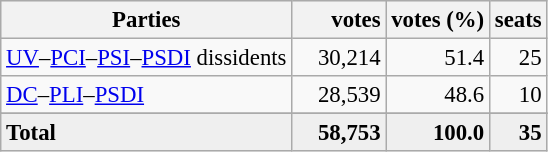<table class="wikitable" style="font-size:95%">
<tr bgcolor="EFEFEF">
<th>Parties</th>
<th>      votes</th>
<th>votes (%)</th>
<th>seats</th>
</tr>
<tr>
<td><a href='#'>UV</a>–<a href='#'>PCI</a>–<a href='#'>PSI</a>–<a href='#'>PSDI</a> dissidents</td>
<td align=right>30,214</td>
<td align=right>51.4</td>
<td align=right>25</td>
</tr>
<tr>
<td><a href='#'>DC</a>–<a href='#'>PLI</a>–<a href='#'>PSDI</a></td>
<td align=right>28,539</td>
<td align=right>48.6</td>
<td align=right>10</td>
</tr>
<tr>
</tr>
<tr bgcolor="EFEFEF">
<td><strong>Total</strong></td>
<td align=right><strong>58,753</strong></td>
<td align=right><strong>100.0</strong></td>
<td align=right><strong>35</strong></td>
</tr>
</table>
